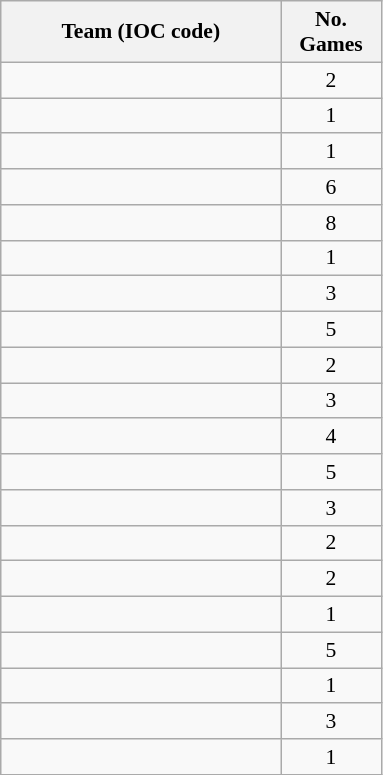<table class="wikitable sortable" style="margin-top:0em; text-align:center; font-size:90%;">
<tr>
<th Width=180>Team (IOC code)</th>
<th Width=60>No. Games</th>
</tr>
<tr>
<td align=left></td>
<td>2</td>
</tr>
<tr>
<td align=left></td>
<td>1</td>
</tr>
<tr>
<td align=left></td>
<td>1</td>
</tr>
<tr>
<td align=left></td>
<td>6</td>
</tr>
<tr>
<td align=left></td>
<td>8</td>
</tr>
<tr>
<td align=left></td>
<td>1</td>
</tr>
<tr>
<td align=left></td>
<td>3</td>
</tr>
<tr>
<td align=left></td>
<td>5</td>
</tr>
<tr>
<td align=left></td>
<td>2</td>
</tr>
<tr>
<td align=left></td>
<td>3</td>
</tr>
<tr>
<td align=left></td>
<td>4</td>
</tr>
<tr>
<td align=left></td>
<td>5</td>
</tr>
<tr>
<td align=left></td>
<td>3</td>
</tr>
<tr>
<td align=left></td>
<td>2</td>
</tr>
<tr>
<td align=left></td>
<td>2</td>
</tr>
<tr>
<td align=left></td>
<td>1</td>
</tr>
<tr>
<td align=left></td>
<td>5</td>
</tr>
<tr>
<td align=left></td>
<td>1</td>
</tr>
<tr>
<td align=left></td>
<td>3</td>
</tr>
<tr>
<td align=left></td>
<td>1</td>
</tr>
</table>
